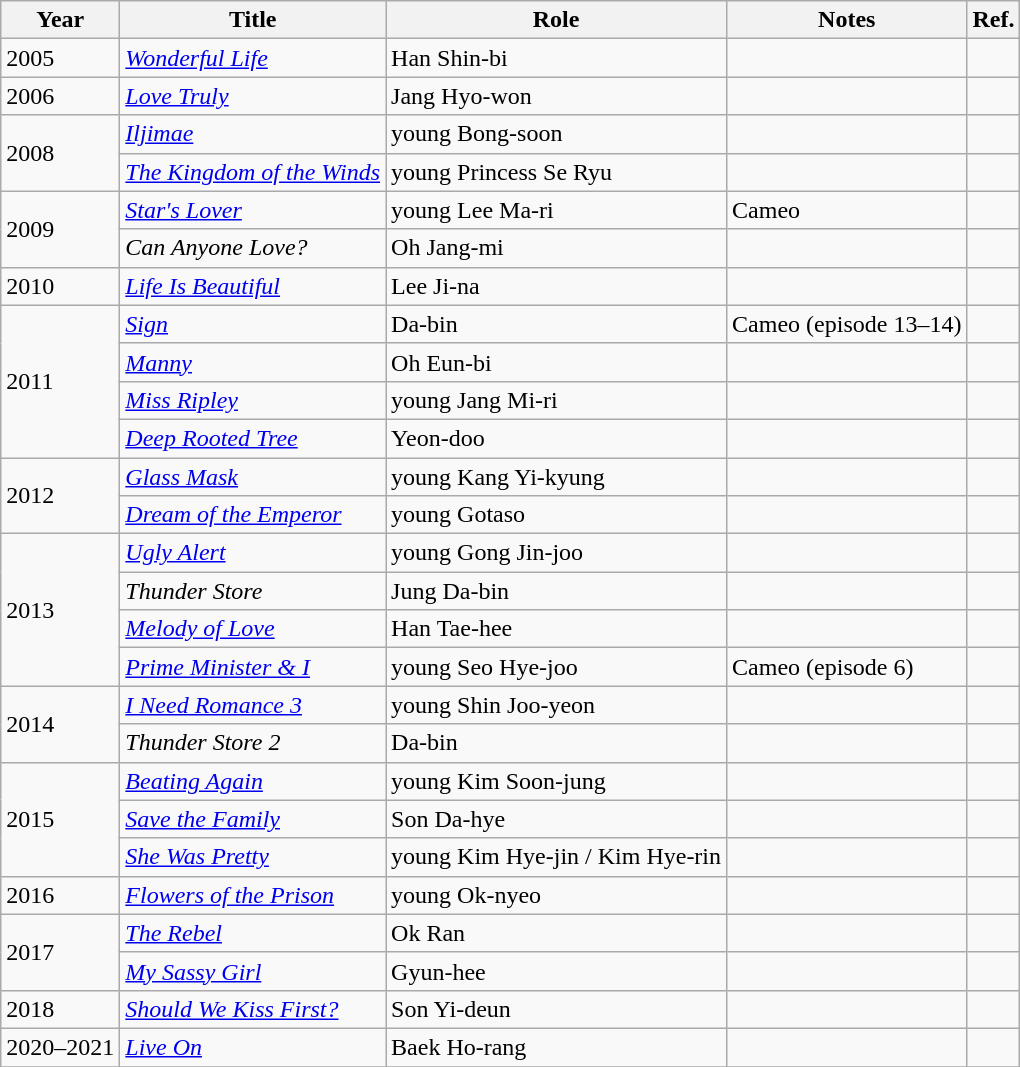<table class="wikitable">
<tr>
<th>Year</th>
<th>Title</th>
<th>Role</th>
<th>Notes</th>
<th>Ref.</th>
</tr>
<tr>
<td>2005</td>
<td><em><a href='#'>Wonderful Life</a></em></td>
<td>Han Shin-bi</td>
<td></td>
<td></td>
</tr>
<tr>
<td>2006</td>
<td><em><a href='#'>Love Truly</a></em></td>
<td>Jang Hyo-won</td>
<td></td>
<td></td>
</tr>
<tr>
<td rowspan="2">2008</td>
<td><em><a href='#'>Iljimae</a></em></td>
<td>young Bong-soon</td>
<td></td>
<td></td>
</tr>
<tr>
<td><em><a href='#'>The Kingdom of the Winds</a></em></td>
<td>young Princess Se Ryu</td>
<td></td>
<td></td>
</tr>
<tr>
<td rowspan="2">2009</td>
<td><em><a href='#'>Star's Lover</a></em></td>
<td>young Lee Ma-ri</td>
<td>Cameo</td>
<td></td>
</tr>
<tr>
<td><em>Can Anyone Love?</em></td>
<td>Oh Jang-mi</td>
<td></td>
<td></td>
</tr>
<tr>
<td>2010</td>
<td><em><a href='#'>Life Is Beautiful</a></em></td>
<td>Lee Ji-na</td>
<td></td>
<td></td>
</tr>
<tr>
<td rowspan="4">2011</td>
<td><em><a href='#'>Sign</a></em></td>
<td>Da-bin</td>
<td>Cameo (episode 13–14)</td>
<td></td>
</tr>
<tr>
<td><em><a href='#'>Manny</a></em></td>
<td>Oh Eun-bi</td>
<td></td>
<td></td>
</tr>
<tr>
<td><em><a href='#'>Miss Ripley</a></em></td>
<td>young Jang Mi-ri</td>
<td></td>
<td></td>
</tr>
<tr>
<td><em><a href='#'>Deep Rooted Tree</a></em></td>
<td>Yeon-doo</td>
<td></td>
<td></td>
</tr>
<tr>
<td rowspan="2">2012</td>
<td><em><a href='#'>Glass Mask</a></em></td>
<td>young Kang Yi-kyung</td>
<td></td>
<td></td>
</tr>
<tr>
<td><em><a href='#'>Dream of the Emperor</a></em></td>
<td>young Gotaso</td>
<td></td>
<td></td>
</tr>
<tr>
<td rowspan="4">2013</td>
<td><em><a href='#'>Ugly Alert</a></em></td>
<td>young Gong Jin-joo</td>
<td></td>
<td></td>
</tr>
<tr>
<td><em>Thunder Store</em></td>
<td>Jung Da-bin</td>
<td></td>
<td></td>
</tr>
<tr>
<td><em><a href='#'>Melody of Love</a></em></td>
<td>Han Tae-hee</td>
<td></td>
<td></td>
</tr>
<tr>
<td><em><a href='#'>Prime Minister & I</a></em></td>
<td>young Seo Hye-joo</td>
<td>Cameo (episode 6)</td>
<td></td>
</tr>
<tr>
<td rowspan="2">2014</td>
<td><em><a href='#'>I Need Romance 3</a></em></td>
<td>young Shin Joo-yeon</td>
<td></td>
<td></td>
</tr>
<tr>
<td><em>Thunder Store 2</em></td>
<td>Da-bin</td>
<td></td>
<td></td>
</tr>
<tr>
<td rowspan="3">2015</td>
<td><em><a href='#'>Beating Again</a></em></td>
<td>young Kim Soon-jung</td>
<td></td>
<td></td>
</tr>
<tr>
<td><em><a href='#'>Save the Family</a></em></td>
<td>Son Da-hye</td>
<td></td>
<td></td>
</tr>
<tr>
<td><em><a href='#'>She Was Pretty</a></em></td>
<td>young Kim Hye-jin / Kim Hye-rin</td>
<td></td>
<td></td>
</tr>
<tr>
<td>2016</td>
<td><em><a href='#'>Flowers of the Prison</a></em></td>
<td>young Ok-nyeo</td>
<td></td>
<td></td>
</tr>
<tr>
<td rowspan="2">2017</td>
<td><em><a href='#'>The Rebel</a></em></td>
<td>Ok Ran</td>
<td></td>
<td></td>
</tr>
<tr>
<td><em><a href='#'>My Sassy Girl</a></em></td>
<td>Gyun-hee</td>
<td></td>
<td></td>
</tr>
<tr>
<td>2018</td>
<td><em><a href='#'>Should We Kiss First?</a></em></td>
<td>Son Yi-deun</td>
<td></td>
<td></td>
</tr>
<tr>
<td>2020–2021</td>
<td><em><a href='#'>Live On</a></em></td>
<td>Baek Ho-rang</td>
<td></td>
<td></td>
</tr>
<tr>
</tr>
</table>
